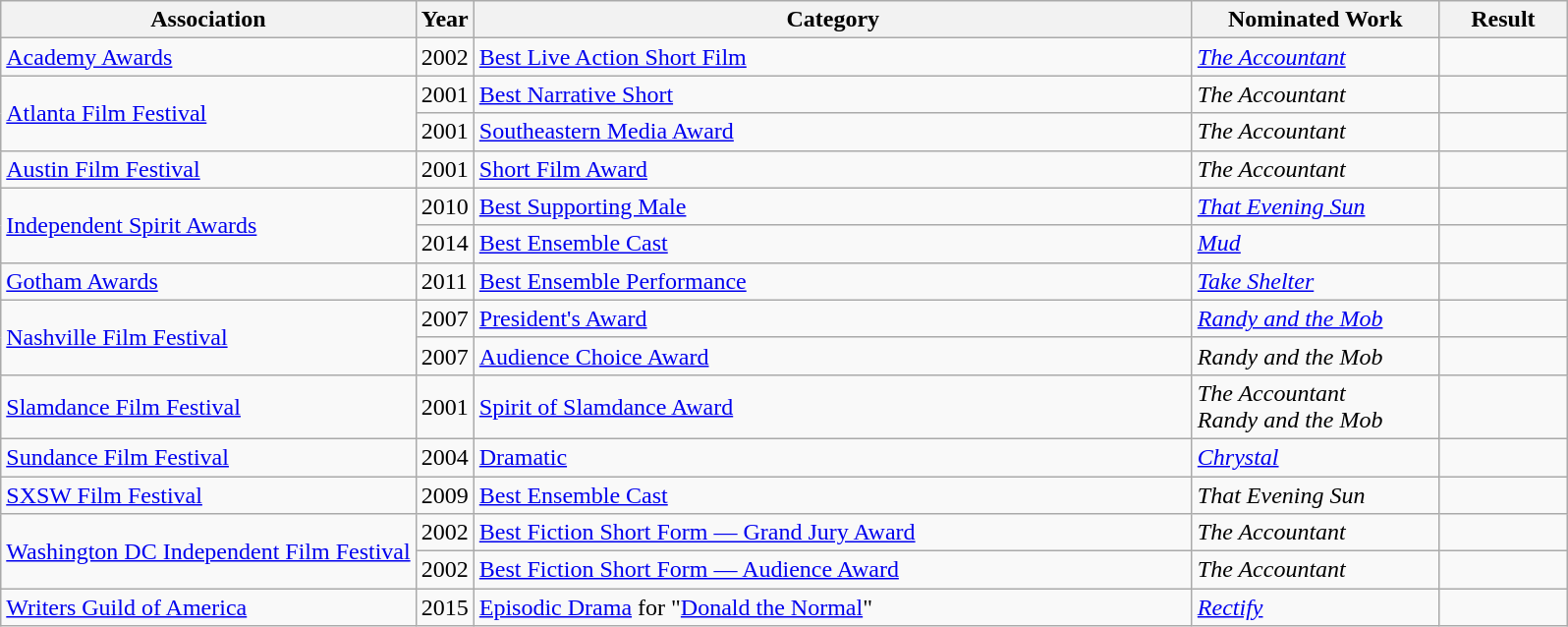<table class="wikitable">
<tr>
<th>Association</th>
<th scope="col" style="width:1em;">Year</th>
<th scope="co" style="width:30em;">Category</th>
<th scope="col" style="width:10em;">Nominated Work</th>
<th scope="col" style="width:5em;">Result</th>
</tr>
<tr>
<td><a href='#'>Academy Awards</a></td>
<td>2002</td>
<td><a href='#'>Best Live Action Short Film</a></td>
<td><em><a href='#'>The Accountant</a></em></td>
<td></td>
</tr>
<tr>
<td rowspan="2"><a href='#'>Atlanta Film Festival</a></td>
<td>2001</td>
<td><a href='#'>Best Narrative Short</a></td>
<td><em>The Accountant</em></td>
<td></td>
</tr>
<tr>
<td>2001</td>
<td><a href='#'>Southeastern Media Award</a></td>
<td><em>The Accountant</em></td>
<td></td>
</tr>
<tr>
<td><a href='#'>Austin Film Festival</a></td>
<td>2001</td>
<td><a href='#'>Short Film Award</a></td>
<td><em>The Accountant</em></td>
<td></td>
</tr>
<tr>
<td rowspan="2"><a href='#'>Independent Spirit Awards</a></td>
<td>2010</td>
<td><a href='#'>Best Supporting Male</a></td>
<td><em><a href='#'>That Evening Sun</a></em></td>
<td></td>
</tr>
<tr>
<td>2014</td>
<td><a href='#'>Best Ensemble Cast</a></td>
<td><em><a href='#'>Mud</a></em></td>
<td></td>
</tr>
<tr>
<td><a href='#'>Gotham Awards</a></td>
<td>2011</td>
<td><a href='#'>Best Ensemble Performance</a></td>
<td><em><a href='#'>Take Shelter</a></em></td>
<td></td>
</tr>
<tr>
<td rowspan="2"><a href='#'>Nashville Film Festival</a></td>
<td>2007</td>
<td><a href='#'>President's Award</a></td>
<td><em><a href='#'>Randy and the Mob</a></em></td>
<td></td>
</tr>
<tr>
<td>2007</td>
<td><a href='#'>Audience Choice Award</a></td>
<td><em>Randy and the Mob</em></td>
<td></td>
</tr>
<tr>
<td><a href='#'>Slamdance Film Festival</a></td>
<td>2001</td>
<td><a href='#'>Spirit of Slamdance Award</a></td>
<td><em>The Accountant</em><br><em>Randy and the Mob</em></td>
<td></td>
</tr>
<tr>
<td><a href='#'>Sundance Film Festival</a></td>
<td>2004</td>
<td><a href='#'>Dramatic</a></td>
<td><em><a href='#'>Chrystal</a></em></td>
<td></td>
</tr>
<tr>
<td><a href='#'>SXSW Film Festival</a></td>
<td>2009</td>
<td><a href='#'>Best Ensemble Cast</a></td>
<td><em>That Evening Sun</em></td>
<td></td>
</tr>
<tr>
<td rowspan="2"><a href='#'>Washington DC Independent Film Festival</a></td>
<td>2002</td>
<td><a href='#'>Best Fiction Short Form — Grand Jury Award</a></td>
<td><em>The Accountant</em></td>
<td></td>
</tr>
<tr>
<td>2002</td>
<td><a href='#'>Best Fiction Short Form — Audience Award</a></td>
<td><em>The Accountant</em></td>
<td></td>
</tr>
<tr>
<td><a href='#'>Writers Guild of America</a></td>
<td>2015</td>
<td><a href='#'>Episodic Drama</a> for "<a href='#'>Donald the Normal</a>"</td>
<td><em><a href='#'>Rectify</a></em></td>
<td></td>
</tr>
</table>
